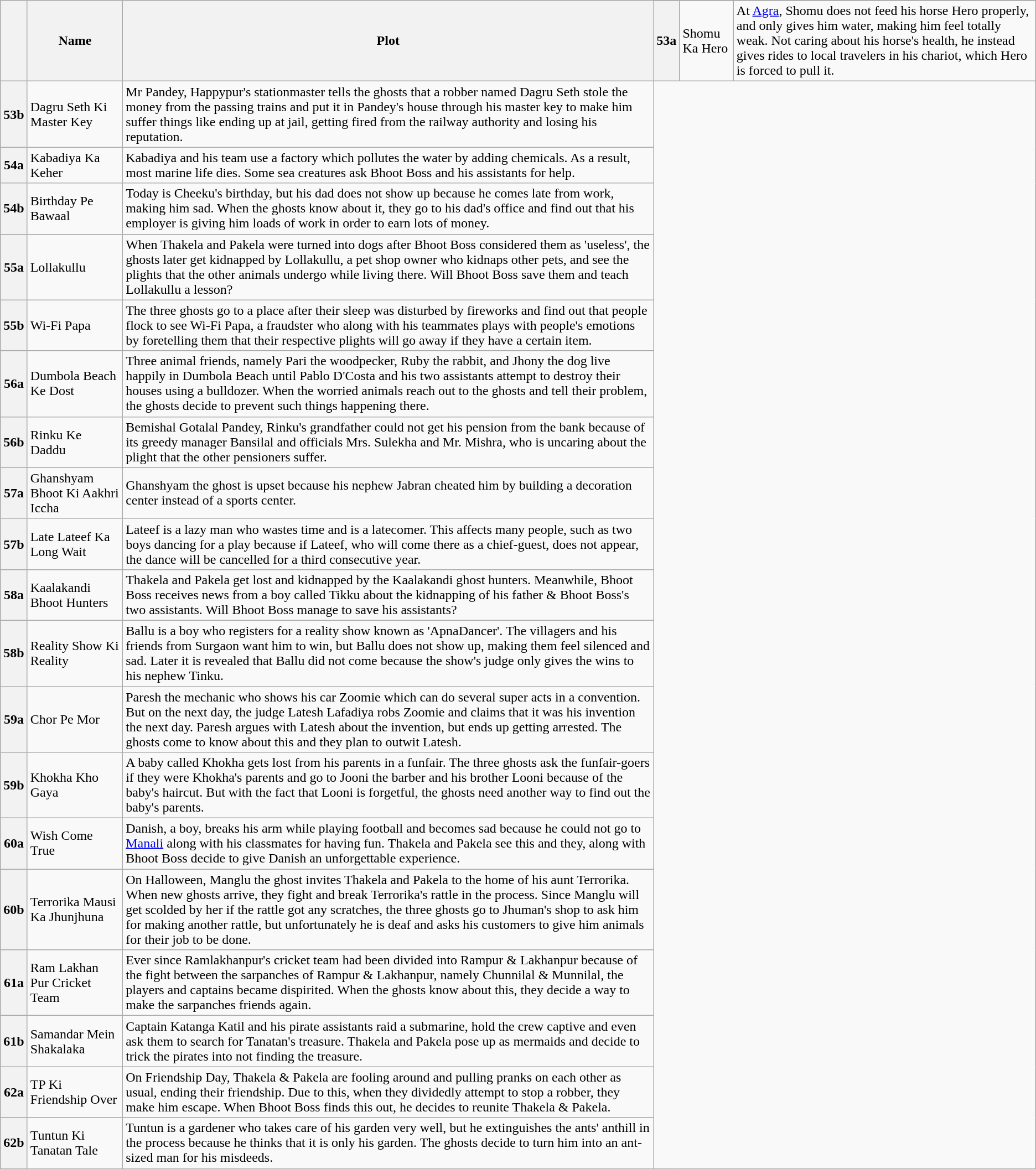<table class="wikitable sortable">
<tr>
<th scope="col" rowspan=2></th>
<th rowspan="2" rowspan=2>Name</th>
<th scope="col" rowspan=2>Plot</th>
</tr>
<tr>
<th>53a</th>
<td>Shomu Ka Hero</td>
<td>At <a href='#'>Agra</a>, Shomu does not feed his horse Hero properly, and only gives him water, making him feel totally weak. Not caring about his horse's health, he instead gives rides to local travelers in his chariot, which Hero is forced to pull it.</td>
</tr>
<tr>
<th>53b</th>
<td>Dagru Seth Ki Master Key</td>
<td>Mr Pandey, Happypur's stationmaster tells the ghosts that a robber named Dagru Seth stole the money from the passing trains and put it in Pandey's house through his master key to make him suffer things like ending up at jail, getting fired from the railway authority and losing his reputation.</td>
</tr>
<tr>
<th>54a</th>
<td>Kabadiya Ka Keher</td>
<td>Kabadiya and his team use a factory which pollutes the water by adding chemicals. As a result, most marine life dies. Some sea creatures ask Bhoot Boss and his assistants for help.</td>
</tr>
<tr>
<th>54b</th>
<td>Birthday Pe Bawaal</td>
<td>Today is Cheeku's birthday, but his dad does not show up because he comes late from work, making him sad. When the ghosts know about it, they go to his dad's office and find out that his employer is giving him loads of work in order to earn lots of money.</td>
</tr>
<tr>
<th>55a</th>
<td>Lollakullu</td>
<td>When Thakela and Pakela were turned into dogs after Bhoot Boss considered them as 'useless', the ghosts later get kidnapped by Lollakullu, a pet shop owner who kidnaps other pets, and see the plights that the other animals undergo while living there. Will Bhoot Boss save them and teach Lollakullu a lesson?</td>
</tr>
<tr>
<th>55b</th>
<td>Wi-Fi Papa</td>
<td>The three ghosts go to a place after their sleep was disturbed by fireworks and find out that people flock to see Wi-Fi Papa, a fraudster who along with his teammates plays with people's emotions by foretelling them that their respective plights will go away if they have a certain item.</td>
</tr>
<tr>
<th>56a</th>
<td>Dumbola Beach Ke Dost</td>
<td>Three animal friends, namely Pari the woodpecker, Ruby the rabbit, and Jhony the dog live happily in Dumbola Beach until Pablo D'Costa and his two assistants attempt to destroy their houses using a bulldozer. When the worried animals reach out to the ghosts and tell their problem, the ghosts decide to prevent such things happening there.</td>
</tr>
<tr>
<th>56b</th>
<td>Rinku Ke Daddu</td>
<td>Bemishal Gotalal Pandey, Rinku's grandfather could not get his pension from the bank because of its greedy manager Bansilal and officials Mrs. Sulekha and Mr. Mishra, who is uncaring about the plight that the other pensioners suffer.</td>
</tr>
<tr>
<th>57a</th>
<td>Ghanshyam Bhoot Ki Aakhri Iccha</td>
<td>Ghanshyam the ghost is upset because his nephew Jabran cheated him by building a decoration center instead of a sports center.</td>
</tr>
<tr>
<th>57b</th>
<td>Late Lateef Ka Long Wait</td>
<td>Lateef is a lazy man who wastes time and is a latecomer. This affects many people, such as two boys dancing for a play because if Lateef, who will come there as a chief-guest, does not appear, the dance will be cancelled for a third consecutive year.</td>
</tr>
<tr>
<th>58a</th>
<td>Kaalakandi Bhoot Hunters</td>
<td>Thakela and Pakela get lost and kidnapped by the Kaalakandi ghost hunters. Meanwhile, Bhoot Boss receives news from a boy called Tikku about the kidnapping of his father & Bhoot Boss's two assistants. Will Bhoot Boss manage to save his assistants?</td>
</tr>
<tr>
<th>58b</th>
<td>Reality Show Ki Reality</td>
<td>Ballu is a boy who registers for a reality show known as 'ApnaDancer'. The villagers and his friends from Surgaon want him to win, but Ballu does not show up, making them feel silenced and sad. Later it is revealed that Ballu did not come because the show's judge only gives the wins to his nephew Tinku.</td>
</tr>
<tr>
<th>59a</th>
<td>Chor Pe Mor</td>
<td>Paresh the mechanic who shows his car Zoomie which can do several super acts in a convention. But on the next day, the judge Latesh Lafadiya robs Zoomie and claims that it was his invention the next day. Paresh argues with Latesh about the invention, but ends up getting arrested. The ghosts come to know about this and they plan to outwit Latesh.</td>
</tr>
<tr>
<th>59b</th>
<td>Khokha Kho Gaya</td>
<td>A baby called Khokha gets lost from his parents in a funfair. The three ghosts ask the funfair-goers if they were Khokha's parents and go to Jooni the barber and his brother Looni because of the baby's haircut. But with the fact that Looni is forgetful, the ghosts need another way to find out the baby's parents.</td>
</tr>
<tr>
<th>60a</th>
<td>Wish Come True</td>
<td>Danish, a boy, breaks his arm while playing football and becomes sad because he could not go to <a href='#'>Manali</a> along with his classmates for having fun. Thakela and Pakela see this and they, along with Bhoot Boss decide to give Danish an unforgettable experience.</td>
</tr>
<tr>
<th>60b</th>
<td>Terrorika Mausi Ka Jhunjhuna</td>
<td>On Halloween, Manglu the ghost invites Thakela and Pakela to the home of his aunt Terrorika. When new ghosts arrive, they fight and break Terrorika's rattle in the process. Since Manglu will get scolded by her if the rattle got any scratches, the three ghosts go to Jhuman's shop to ask him for making another rattle, but unfortunately he is deaf and asks his customers to give him animals for their job to be done.</td>
</tr>
<tr>
<th>61a</th>
<td>Ram Lakhan Pur Cricket Team</td>
<td>Ever since Ramlakhanpur's cricket team had been divided into Rampur & Lakhanpur because of the fight between the sarpanches of Rampur & Lakhanpur, namely Chunnilal & Munnilal, the players and captains became dispirited. When the ghosts know about this, they decide a way to make the sarpanches friends again.</td>
</tr>
<tr>
<th>61b</th>
<td>Samandar Mein Shakalaka</td>
<td>Captain Katanga Katil and his pirate assistants raid a submarine, hold the crew captive and even ask them to search for Tanatan's treasure. Thakela and Pakela pose up as mermaids and decide to trick the pirates into not finding the treasure.</td>
</tr>
<tr>
<th>62a</th>
<td>TP Ki Friendship Over</td>
<td>On Friendship Day, Thakela & Pakela are fooling around and pulling pranks on each other as usual, ending their friendship. Due to this, when they dividedly attempt to stop a robber, they make him escape. When Bhoot Boss finds this out, he decides to reunite Thakela & Pakela.</td>
</tr>
<tr>
<th>62b</th>
<td>Tuntun Ki Tanatan Tale</td>
<td>Tuntun is a gardener who takes care of his garden very well, but he extinguishes the ants' anthill in the process because he thinks that it is only his garden. The ghosts decide to turn him into an ant-sized man for his misdeeds.</td>
</tr>
</table>
